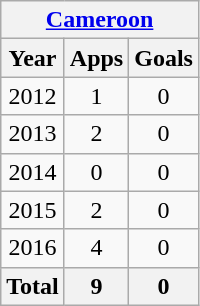<table class="wikitable" style="text-align:center">
<tr>
<th colspan=3><a href='#'>Cameroon</a></th>
</tr>
<tr>
<th>Year</th>
<th>Apps</th>
<th>Goals</th>
</tr>
<tr>
<td>2012</td>
<td>1</td>
<td>0</td>
</tr>
<tr>
<td>2013</td>
<td>2</td>
<td>0</td>
</tr>
<tr>
<td>2014</td>
<td>0</td>
<td>0</td>
</tr>
<tr>
<td>2015</td>
<td>2</td>
<td>0</td>
</tr>
<tr>
<td>2016</td>
<td>4</td>
<td>0</td>
</tr>
<tr>
<th>Total</th>
<th>9</th>
<th>0</th>
</tr>
</table>
